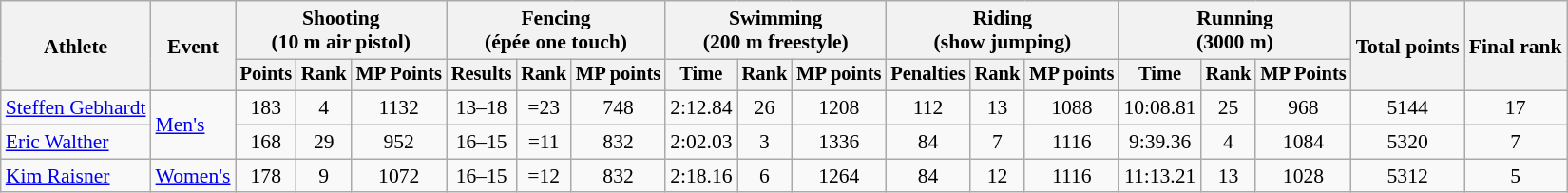<table class="wikitable" style="font-size:90%">
<tr>
<th rowspan="2">Athlete</th>
<th rowspan="2">Event</th>
<th colspan=3>Shooting<br><span>(10 m air pistol)</span></th>
<th colspan=3>Fencing<br><span>(épée one touch)</span></th>
<th colspan=3>Swimming<br><span>(200 m freestyle)</span></th>
<th colspan=3>Riding<br><span>(show jumping)</span></th>
<th colspan=3>Running<br><span>(3000 m)</span></th>
<th rowspan=2>Total points</th>
<th rowspan=2>Final rank</th>
</tr>
<tr style="font-size:95%">
<th>Points</th>
<th>Rank</th>
<th>MP Points</th>
<th>Results</th>
<th>Rank</th>
<th>MP points</th>
<th>Time</th>
<th>Rank</th>
<th>MP points</th>
<th>Penalties</th>
<th>Rank</th>
<th>MP points</th>
<th>Time</th>
<th>Rank</th>
<th>MP Points</th>
</tr>
<tr align=center>
<td align=left><a href='#'>Steffen Gebhardt</a></td>
<td align=left rowspan=2><a href='#'>Men's</a></td>
<td>183</td>
<td>4</td>
<td>1132</td>
<td>13–18</td>
<td>=23</td>
<td>748</td>
<td>2:12.84</td>
<td>26</td>
<td>1208</td>
<td>112</td>
<td>13</td>
<td>1088</td>
<td>10:08.81</td>
<td>25</td>
<td>968</td>
<td>5144</td>
<td>17</td>
</tr>
<tr align=center>
<td align=left><a href='#'>Eric Walther</a></td>
<td>168</td>
<td>29</td>
<td>952</td>
<td>16–15</td>
<td>=11</td>
<td>832</td>
<td>2:02.03</td>
<td>3</td>
<td>1336</td>
<td>84</td>
<td>7</td>
<td>1116</td>
<td>9:39.36</td>
<td>4</td>
<td>1084</td>
<td>5320</td>
<td>7</td>
</tr>
<tr align=center>
<td align=left><a href='#'>Kim Raisner</a></td>
<td align=left><a href='#'>Women's</a></td>
<td>178</td>
<td>9</td>
<td>1072</td>
<td>16–15</td>
<td>=12</td>
<td>832</td>
<td>2:18.16</td>
<td>6</td>
<td>1264</td>
<td>84</td>
<td>12</td>
<td>1116</td>
<td>11:13.21</td>
<td>13</td>
<td>1028</td>
<td>5312</td>
<td>5</td>
</tr>
</table>
